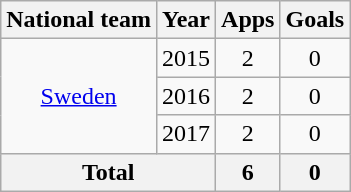<table class="wikitable" style="text-align: center;">
<tr>
<th>National team</th>
<th>Year</th>
<th>Apps</th>
<th>Goals</th>
</tr>
<tr>
<td rowspan="3"><a href='#'>Sweden</a></td>
<td>2015</td>
<td>2</td>
<td>0</td>
</tr>
<tr>
<td>2016</td>
<td>2</td>
<td>0</td>
</tr>
<tr>
<td>2017</td>
<td>2</td>
<td>0</td>
</tr>
<tr>
<th colspan=2>Total</th>
<th>6</th>
<th>0</th>
</tr>
</table>
